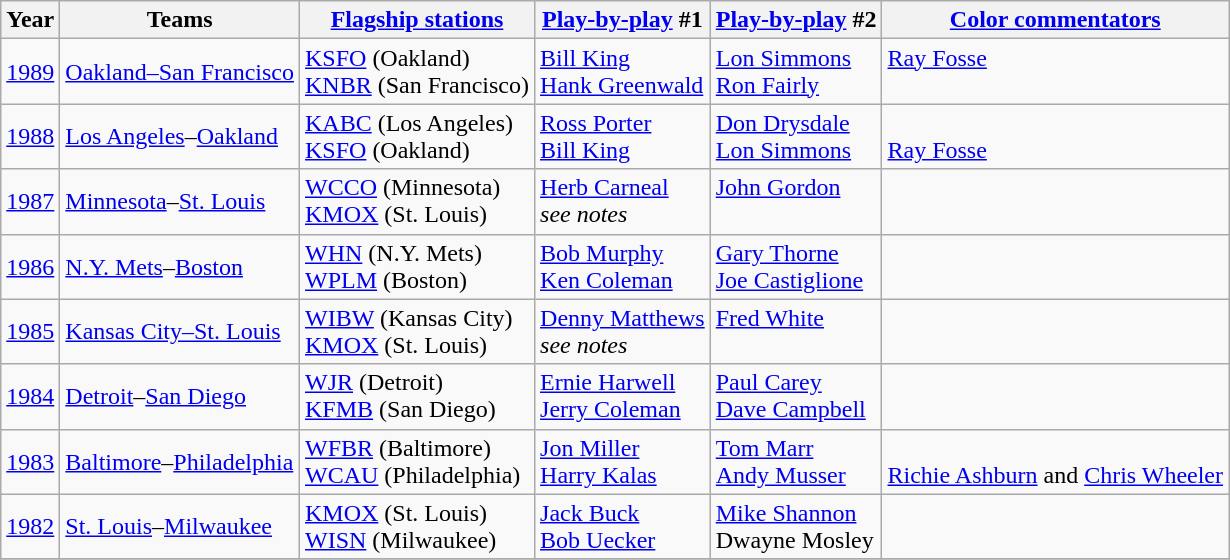<table class="wikitable">
<tr>
<th>Year</th>
<th>Teams</th>
<th><a href='#'>Flagship stations</a></th>
<th><a href='#'>Play-by-play</a> #1</th>
<th><a href='#'>Play-by-play</a> #2</th>
<th><a href='#'>Color commentators</a></th>
</tr>
<tr>
<td><a href='#'>1989</a></td>
<td><a href='#'>Oakland–San Francisco</a></td>
<td><a href='#'>KSFO</a> (Oakland)<br><a href='#'>KNBR</a> (San Francisco)</td>
<td><a href='#'>Bill King</a><br><a href='#'>Hank Greenwald</a></td>
<td><a href='#'>Lon Simmons</a><br><a href='#'>Ron Fairly</a></td>
<td><a href='#'>Ray Fosse</a><br><br></td>
</tr>
<tr>
<td><a href='#'>1988</a></td>
<td><a href='#'>Los Angeles</a>–<a href='#'>Oakland</a></td>
<td><a href='#'>KABC</a> (Los Angeles)<br><a href='#'>KSFO</a> (Oakland)</td>
<td><a href='#'>Ross Porter</a><br><a href='#'>Bill King</a></td>
<td><a href='#'>Don Drysdale</a><br><a href='#'>Lon Simmons</a></td>
<td><br><a href='#'>Ray Fosse</a></td>
</tr>
<tr>
<td><a href='#'>1987</a></td>
<td><a href='#'>Minnesota</a>–<a href='#'>St. Louis</a></td>
<td><a href='#'>WCCO</a> (Minnesota)<br><a href='#'>KMOX</a> (St. Louis)</td>
<td><a href='#'>Herb Carneal</a><br><em>see notes</em></td>
<td><a href='#'>John Gordon</a><br><br></td>
<td></td>
</tr>
<tr>
<td><a href='#'>1986</a></td>
<td><a href='#'>N.Y. Mets</a>–<a href='#'>Boston</a></td>
<td><a href='#'>WHN</a> (N.Y. Mets)<br><a href='#'>WPLM</a> (Boston)</td>
<td><a href='#'>Bob Murphy</a><br><a href='#'>Ken Coleman</a></td>
<td><a href='#'>Gary Thorne</a><br><a href='#'>Joe Castiglione</a></td>
<td></td>
</tr>
<tr>
<td><a href='#'>1985</a></td>
<td><a href='#'>Kansas City–St. Louis</a></td>
<td><a href='#'>WIBW</a> (Kansas City)<br><a href='#'>KMOX</a> (St. Louis)</td>
<td><a href='#'>Denny Matthews</a><br><em>see notes</em></td>
<td><a href='#'>Fred White</a><br><br></td>
<td></td>
</tr>
<tr>
<td><a href='#'>1984</a></td>
<td><a href='#'>Detroit</a>–<a href='#'>San Diego</a></td>
<td><a href='#'>WJR</a> (Detroit)<br><a href='#'>KFMB</a> (San Diego)</td>
<td><a href='#'>Ernie Harwell</a><br><a href='#'>Jerry Coleman</a></td>
<td><a href='#'>Paul Carey</a><br><a href='#'>Dave Campbell</a></td>
<td></td>
</tr>
<tr>
<td><a href='#'>1983</a></td>
<td><a href='#'>Baltimore</a>–<a href='#'>Philadelphia</a></td>
<td><a href='#'>WFBR</a> (Baltimore)<br><a href='#'>WCAU</a> (Philadelphia)</td>
<td><a href='#'>Jon Miller</a><br><a href='#'>Harry Kalas</a></td>
<td><a href='#'>Tom Marr</a><br><a href='#'>Andy Musser</a></td>
<td><br><a href='#'>Richie Ashburn</a> and <a href='#'>Chris Wheeler</a></td>
</tr>
<tr>
<td><a href='#'>1982</a></td>
<td><a href='#'>St. Louis</a>–<a href='#'>Milwaukee</a></td>
<td><a href='#'>KMOX</a> (St. Louis)<br><a href='#'>WISN</a> (Milwaukee)</td>
<td><a href='#'>Jack Buck</a><br><a href='#'>Bob Uecker</a></td>
<td><a href='#'>Mike Shannon</a><br>Dwayne Mosley</td>
<td></td>
</tr>
<tr>
</tr>
</table>
